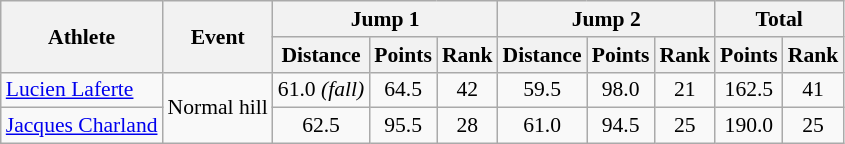<table class="wikitable" style="font-size:90%">
<tr>
<th rowspan="2">Athlete</th>
<th rowspan="2">Event</th>
<th colspan="3">Jump 1</th>
<th colspan="3">Jump 2</th>
<th colspan="2">Total</th>
</tr>
<tr>
<th>Distance</th>
<th>Points</th>
<th>Rank</th>
<th>Distance</th>
<th>Points</th>
<th>Rank</th>
<th>Points</th>
<th>Rank</th>
</tr>
<tr>
<td><a href='#'>Lucien Laferte</a></td>
<td rowspan="4">Normal hill</td>
<td align="center">61.0 <em>(fall)</em></td>
<td align="center">64.5</td>
<td align="center">42</td>
<td align="center">59.5</td>
<td align="center">98.0</td>
<td align="center">21</td>
<td align="center">162.5</td>
<td align="center">41</td>
</tr>
<tr>
<td><a href='#'>Jacques Charland</a></td>
<td align="center">62.5</td>
<td align="center">95.5</td>
<td align="center">28</td>
<td align="center">61.0</td>
<td align="center">94.5</td>
<td align="center">25</td>
<td align="center">190.0</td>
<td align="center">25</td>
</tr>
</table>
